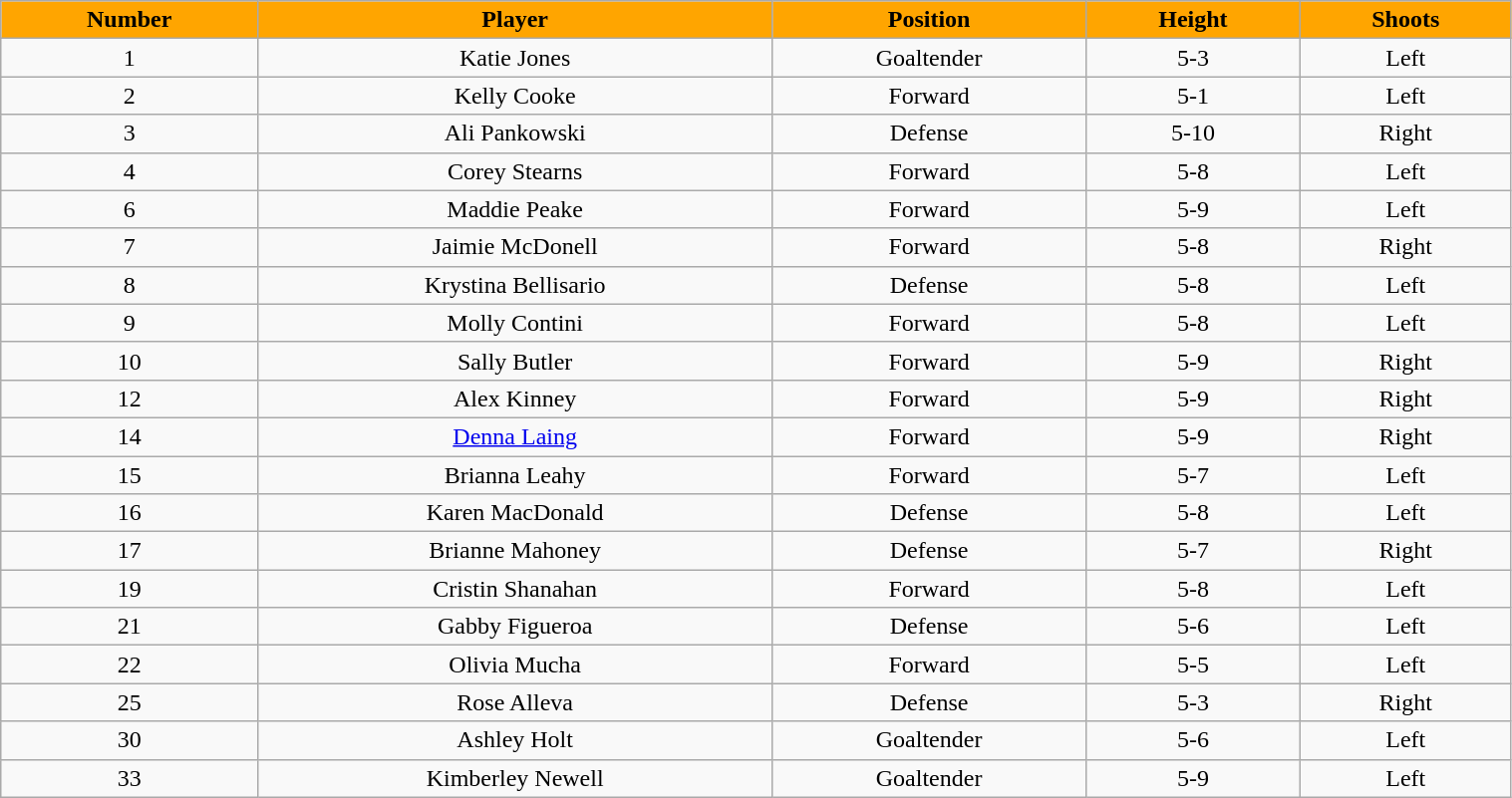<table class="wikitable" width="80%">
<tr align="center"  style=" background:orange;color:black;">
<td><strong>Number</strong></td>
<td><strong>Player</strong></td>
<td><strong>Position</strong></td>
<td><strong>Height</strong></td>
<td><strong>Shoots</strong></td>
</tr>
<tr align="center" bgcolor="">
<td>1</td>
<td>Katie Jones</td>
<td>Goaltender</td>
<td>5-3</td>
<td>Left</td>
</tr>
<tr align="center" bgcolor="">
<td>2</td>
<td>Kelly Cooke</td>
<td>Forward</td>
<td>5-1</td>
<td>Left</td>
</tr>
<tr align="center" bgcolor="">
<td>3</td>
<td>Ali Pankowski</td>
<td>Defense</td>
<td>5-10</td>
<td>Right</td>
</tr>
<tr align="center" bgcolor="">
<td>4</td>
<td>Corey Stearns</td>
<td>Forward</td>
<td>5-8</td>
<td>Left</td>
</tr>
<tr align="center" bgcolor="">
<td>6</td>
<td>Maddie Peake</td>
<td>Forward</td>
<td>5-9</td>
<td>Left</td>
</tr>
<tr align="center" bgcolor="">
<td>7</td>
<td>Jaimie McDonell</td>
<td>Forward</td>
<td>5-8</td>
<td>Right</td>
</tr>
<tr align="center" bgcolor="">
<td>8</td>
<td>Krystina Bellisario</td>
<td>Defense</td>
<td>5-8</td>
<td>Left</td>
</tr>
<tr align="center" bgcolor="">
<td>9</td>
<td>Molly Contini</td>
<td>Forward</td>
<td>5-8</td>
<td>Left</td>
</tr>
<tr align="center" bgcolor="">
<td>10</td>
<td>Sally Butler</td>
<td>Forward</td>
<td>5-9</td>
<td>Right</td>
</tr>
<tr align="center" bgcolor="">
<td>12</td>
<td>Alex Kinney</td>
<td>Forward</td>
<td>5-9</td>
<td>Right</td>
</tr>
<tr align="center" bgcolor="">
<td>14</td>
<td><a href='#'>Denna Laing</a></td>
<td>Forward</td>
<td>5-9</td>
<td>Right</td>
</tr>
<tr align="center" bgcolor="">
<td>15</td>
<td>Brianna Leahy</td>
<td>Forward</td>
<td>5-7</td>
<td>Left</td>
</tr>
<tr align="center" bgcolor="">
<td>16</td>
<td>Karen MacDonald</td>
<td>Defense</td>
<td>5-8</td>
<td>Left</td>
</tr>
<tr align="center" bgcolor="">
<td>17</td>
<td>Brianne Mahoney</td>
<td>Defense</td>
<td>5-7</td>
<td>Right</td>
</tr>
<tr align="center" bgcolor="">
<td>19</td>
<td>Cristin Shanahan</td>
<td>Forward</td>
<td>5-8</td>
<td>Left</td>
</tr>
<tr align="center" bgcolor="">
<td>21</td>
<td>Gabby Figueroa</td>
<td>Defense</td>
<td>5-6</td>
<td>Left</td>
</tr>
<tr align="center" bgcolor="">
<td>22</td>
<td>Olivia Mucha</td>
<td>Forward</td>
<td>5-5</td>
<td>Left</td>
</tr>
<tr align="center" bgcolor="">
<td>25</td>
<td>Rose Alleva</td>
<td>Defense</td>
<td>5-3</td>
<td>Right</td>
</tr>
<tr align="center" bgcolor="">
<td>30</td>
<td>Ashley Holt</td>
<td>Goaltender</td>
<td>5-6</td>
<td>Left</td>
</tr>
<tr align="center" bgcolor="">
<td>33</td>
<td>Kimberley Newell</td>
<td>Goaltender</td>
<td>5-9</td>
<td>Left</td>
</tr>
</table>
